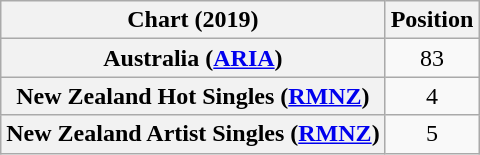<table class="wikitable plainrowheaders sortable" style="text-align:center">
<tr>
<th scope="col">Chart (2019)</th>
<th scope="col">Position</th>
</tr>
<tr>
<th scope="row">Australia (<a href='#'>ARIA</a>)</th>
<td>83</td>
</tr>
<tr>
<th scope="row">New Zealand Hot Singles (<a href='#'>RMNZ</a>)</th>
<td>4</td>
</tr>
<tr>
<th scope="row">New Zealand Artist Singles (<a href='#'>RMNZ</a>)</th>
<td>5</td>
</tr>
</table>
